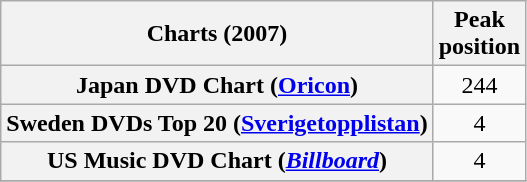<table class="wikitable sortable plainrowheaders">
<tr>
<th>Charts (2007)</th>
<th>Peak<br>position</th>
</tr>
<tr>
<th scope="row">Japan DVD Chart (<a href='#'>Oricon</a>)</th>
<td style="text-align:center;">244</td>
</tr>
<tr>
<th scope="row">Sweden DVDs Top 20 (<a href='#'>Sverigetopplistan</a>)</th>
<td style="text-align:center;">4</td>
</tr>
<tr>
<th scope="row">US Music DVD Chart (<em><a href='#'>Billboard</a></em>)</th>
<td style="text-align:center;">4</td>
</tr>
<tr>
</tr>
</table>
